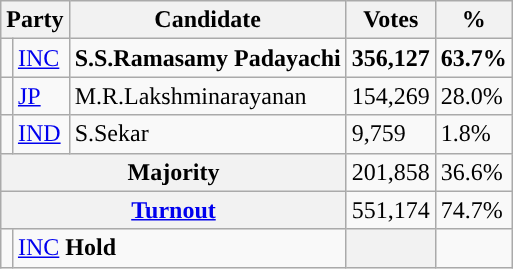<table class="wikitable">
<tr>
<th colspan="2">Party</th>
<th>Candidate</th>
<th>Votes</th>
<th>%</th>
</tr>
<tr>
<td></td>
<td><a href='#'>INC</a></td>
<td><strong>S.S.Ramasamy Padayachi</strong></td>
<td><strong>356,127</strong></td>
<td><strong>63.7%</strong></td>
</tr>
<tr>
<td></td>
<td><a href='#'>JP</a></td>
<td>M.R.Lakshminarayanan</td>
<td>154,269</td>
<td>28.0%</td>
</tr>
<tr>
<td></td>
<td><a href='#'>IND</a></td>
<td>S.Sekar</td>
<td>9,759</td>
<td>1.8%</td>
</tr>
<tr>
<th colspan="3">Majority</th>
<td>201,858</td>
<td>36.6%</td>
</tr>
<tr>
<th colspan="3"><a href='#'>Turnout</a></th>
<td>551,174</td>
<td>74.7%</td>
</tr>
<tr>
<td></td>
<td colspan="2"><a href='#'>INC</a> <strong>Hold</strong></td>
<th></th>
<td></td>
</tr>
</table>
